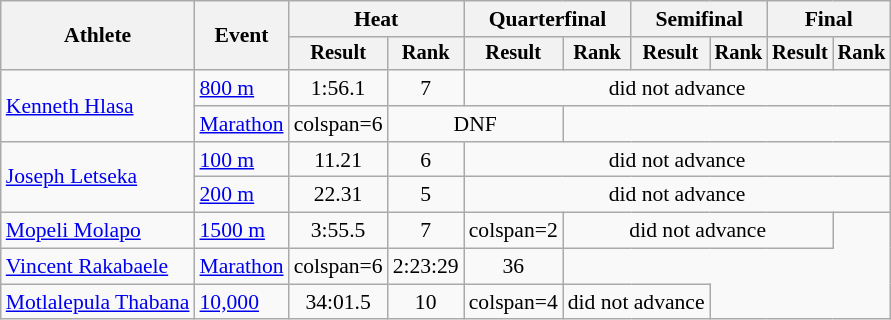<table class="wikitable" style="font-size:90%">
<tr>
<th rowspan="2">Athlete</th>
<th rowspan="2">Event</th>
<th colspan="2">Heat</th>
<th colspan="2">Quarterfinal</th>
<th colspan="2">Semifinal</th>
<th colspan="2">Final</th>
</tr>
<tr style="font-size:95%">
<th>Result</th>
<th>Rank</th>
<th>Result</th>
<th>Rank</th>
<th>Result</th>
<th>Rank</th>
<th>Result</th>
<th>Rank</th>
</tr>
<tr align=center>
<td style="text-align:left;" rowspan="2"><a href='#'>Kenneth Hlasa</a></td>
<td align=left><a href='#'>800 m</a></td>
<td>1:56.1</td>
<td>7</td>
<td colspan=6>did not advance</td>
</tr>
<tr align=center>
<td align=left><a href='#'>Marathon</a></td>
<td>colspan=6 </td>
<td colspan=2>DNF</td>
</tr>
<tr align=center>
<td style="text-align:left;" rowspan="2"><a href='#'>Joseph Letseka</a></td>
<td align=left><a href='#'>100 m</a></td>
<td>11.21</td>
<td>6</td>
<td colspan=6>did not advance</td>
</tr>
<tr align=center>
<td align=left><a href='#'>200 m</a></td>
<td>22.31</td>
<td>5</td>
<td colspan=6>did not advance</td>
</tr>
<tr align=center>
<td align=left><a href='#'>Mopeli Molapo</a></td>
<td align=left><a href='#'>1500 m</a></td>
<td>3:55.5</td>
<td>7</td>
<td>colspan=2 </td>
<td colspan=4>did not advance</td>
</tr>
<tr align=center>
<td align=left><a href='#'>Vincent Rakabaele</a></td>
<td align=left><a href='#'>Marathon</a></td>
<td>colspan=6 </td>
<td>2:23:29</td>
<td>36</td>
</tr>
<tr align=center>
<td style="text-align:left;"><a href='#'>Motlalepula Thabana</a></td>
<td align=left><a href='#'>10,000</a></td>
<td>34:01.5</td>
<td>10</td>
<td>colspan=4 </td>
<td colspan=2>did not advance</td>
</tr>
</table>
